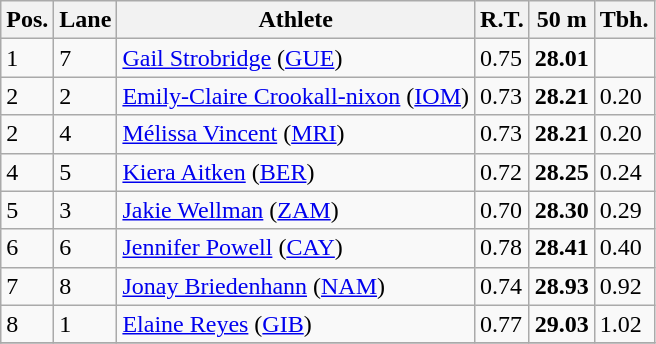<table class="wikitable">
<tr>
<th>Pos.</th>
<th>Lane</th>
<th>Athlete</th>
<th>R.T.</th>
<th>50 m</th>
<th>Tbh.</th>
</tr>
<tr>
<td>1</td>
<td>7</td>
<td> <a href='#'>Gail Strobridge</a> (<a href='#'>GUE</a>)</td>
<td>0.75</td>
<td><strong>28.01</strong></td>
<td> </td>
</tr>
<tr>
<td>2</td>
<td>2</td>
<td> <a href='#'>Emily-Claire Crookall-nixon</a> (<a href='#'>IOM</a>)</td>
<td>0.73</td>
<td><strong>28.21</strong></td>
<td>0.20</td>
</tr>
<tr>
<td>2</td>
<td>4</td>
<td> <a href='#'>Mélissa Vincent</a> (<a href='#'>MRI</a>)</td>
<td>0.73</td>
<td><strong>28.21</strong></td>
<td>0.20</td>
</tr>
<tr>
<td>4</td>
<td>5</td>
<td> <a href='#'>Kiera Aitken</a> (<a href='#'>BER</a>)</td>
<td>0.72</td>
<td><strong>28.25</strong></td>
<td>0.24</td>
</tr>
<tr>
<td>5</td>
<td>3</td>
<td> <a href='#'>Jakie Wellman</a> (<a href='#'>ZAM</a>)</td>
<td>0.70</td>
<td><strong>28.30</strong></td>
<td>0.29</td>
</tr>
<tr>
<td>6</td>
<td>6</td>
<td> <a href='#'>Jennifer Powell</a> (<a href='#'>CAY</a>)</td>
<td>0.78</td>
<td><strong>28.41</strong></td>
<td>0.40</td>
</tr>
<tr>
<td>7</td>
<td>8</td>
<td> <a href='#'>Jonay Briedenhann</a> (<a href='#'>NAM</a>)</td>
<td>0.74</td>
<td><strong>28.93</strong></td>
<td>0.92</td>
</tr>
<tr>
<td>8</td>
<td>1</td>
<td> <a href='#'>Elaine Reyes</a> (<a href='#'>GIB</a>)</td>
<td>0.77</td>
<td><strong>29.03</strong></td>
<td>1.02</td>
</tr>
<tr>
</tr>
</table>
